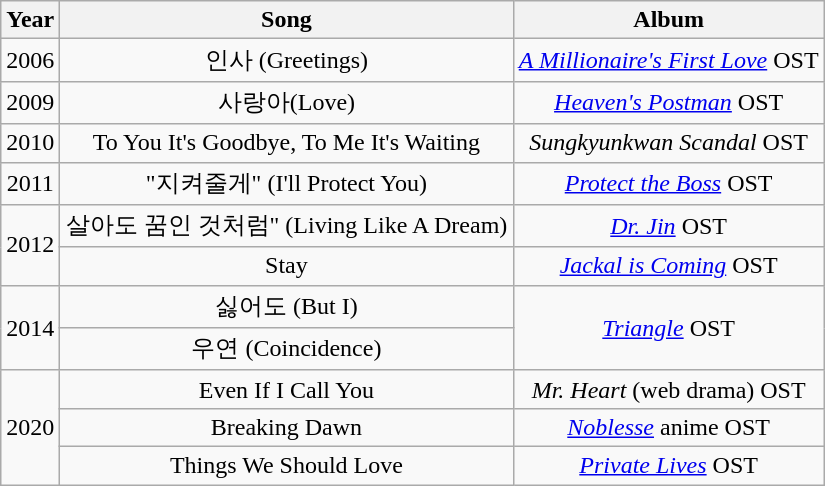<table class="wikitable" style="width:550px">
<tr>
<th width="10">Year</th>
<th>Song</th>
<th>Album</th>
</tr>
<tr align="center">
<td>2006</td>
<td>인사 (Greetings)</td>
<td><em><a href='#'>A Millionaire's First Love</a></em> OST</td>
</tr>
<tr align="center">
<td>2009</td>
<td>사랑아(Love)</td>
<td><em><a href='#'>Heaven's Postman</a></em> OST</td>
</tr>
<tr align="center">
<td>2010</td>
<td>To You It's Goodbye, To Me It's Waiting</td>
<td><em>Sungkyunkwan Scandal</em> OST</td>
</tr>
<tr align="center">
<td>2011</td>
<td>"지켜줄게" (I'll Protect You)</td>
<td><em><a href='#'>Protect the Boss</a></em> OST</td>
</tr>
<tr align="center">
<td rowspan="2">2012</td>
<td>살아도 꿈인 것처럼" (Living Like A Dream)</td>
<td><em><a href='#'>Dr. Jin</a></em> OST</td>
</tr>
<tr align="center">
<td>Stay</td>
<td><em><a href='#'>Jackal is Coming</a></em> OST</td>
</tr>
<tr align="center">
<td rowspan="2">2014</td>
<td>싫어도 (But I)</td>
<td rowspan="2"><em><a href='#'>Triangle</a></em> OST</td>
</tr>
<tr align="center">
<td>우연 (Coincidence)</td>
</tr>
<tr align="center">
<td rowspan="3">2020</td>
<td>Even If I Call You</td>
<td><em>Mr. Heart</em> (web drama) OST</td>
</tr>
<tr align="center">
<td>Breaking Dawn</td>
<td><em><a href='#'>Noblesse</a></em> anime OST</td>
</tr>
<tr align="center">
<td>Things We Should Love</td>
<td><em><a href='#'>Private Lives</a></em> OST</td>
</tr>
</table>
